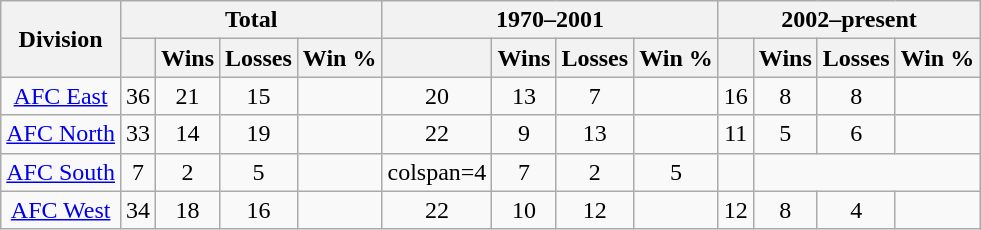<table class="wikitable sortable plainrowheaders" style="text-align:center;">
<tr>
<th scope="col" rowspan=2>Division</th>
<th scope="col" colspan=4>Total</th>
<th scope="col" colspan=4>1970–2001</th>
<th scope="col" colspan=4>2002–present</th>
</tr>
<tr>
<th scope="col"></th>
<th scope="col">Wins</th>
<th scope="col">Losses</th>
<th scope="col">Win %</th>
<th scope="col"></th>
<th scope="col">Wins</th>
<th scope="col">Losses</th>
<th scope="col">Win %</th>
<th scope="col"></th>
<th scope="col">Wins</th>
<th scope="col">Losses</th>
<th scope="col">Win %</th>
</tr>
<tr>
<td><a href='#'>AFC East</a></td>
<td>36</td>
<td>21</td>
<td>15</td>
<td></td>
<td>20</td>
<td>13</td>
<td>7</td>
<td></td>
<td>16</td>
<td>8</td>
<td>8</td>
<td></td>
</tr>
<tr>
<td><a href='#'>AFC North</a></td>
<td>33</td>
<td>14</td>
<td>19</td>
<td></td>
<td>22</td>
<td>9</td>
<td>13</td>
<td></td>
<td>11</td>
<td>5</td>
<td>6</td>
<td></td>
</tr>
<tr>
<td><a href='#'>AFC South</a></td>
<td>7</td>
<td>2</td>
<td>5</td>
<td></td>
<td>colspan=4 </td>
<td>7</td>
<td>2</td>
<td>5</td>
<td></td>
</tr>
<tr>
<td><a href='#'>AFC West</a></td>
<td>34</td>
<td>18</td>
<td>16</td>
<td></td>
<td>22</td>
<td>10</td>
<td>12</td>
<td></td>
<td>12</td>
<td>8</td>
<td>4</td>
<td></td>
</tr>
</table>
